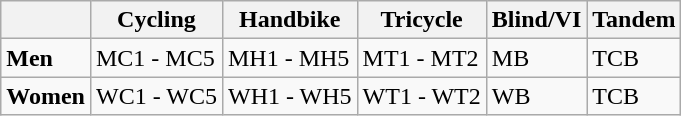<table class="wikitable">
<tr>
<th></th>
<th>Cycling</th>
<th>Handbike</th>
<th>Tricycle</th>
<th>Blind/VI</th>
<th>Tandem</th>
</tr>
<tr>
<td><strong>Men</strong></td>
<td>MC1 - MC5</td>
<td>MH1 - MH5</td>
<td>MT1 - MT2</td>
<td>MB</td>
<td>TCB</td>
</tr>
<tr>
<td><strong>Women</strong></td>
<td>WC1 - WC5</td>
<td>WH1 - WH5</td>
<td>WT1 - WT2</td>
<td>WB</td>
<td>TCB</td>
</tr>
</table>
